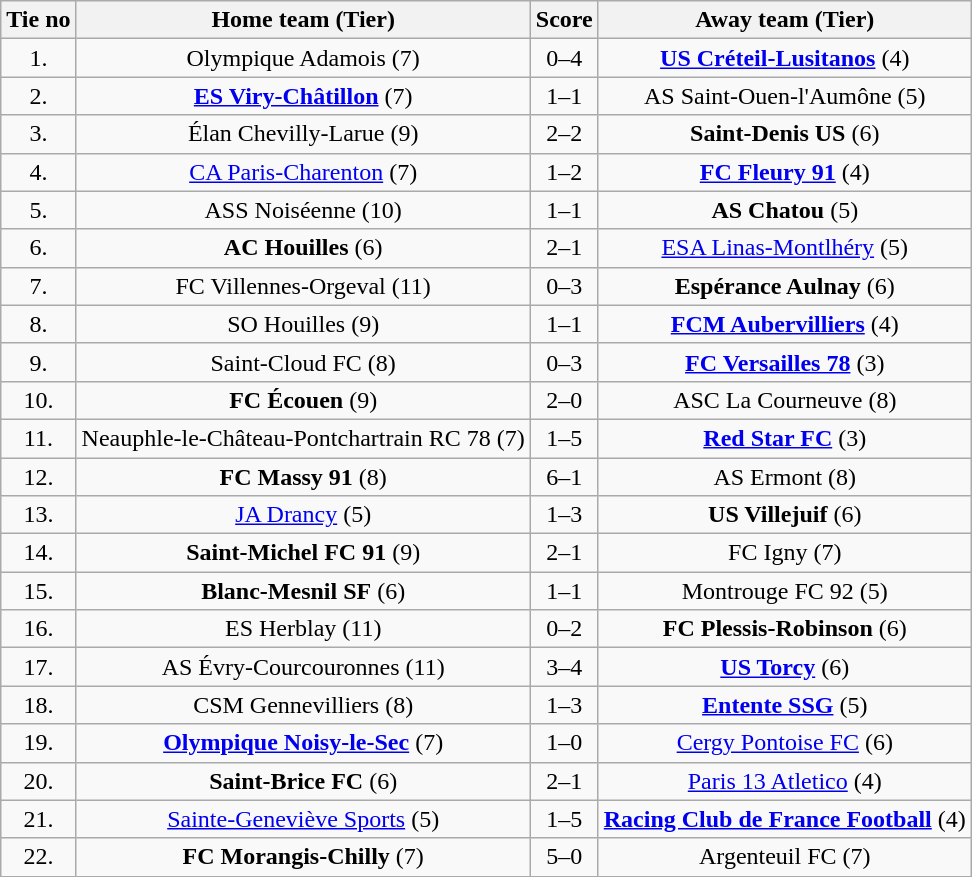<table class="wikitable" style="text-align: center">
<tr>
<th>Tie no</th>
<th>Home team (Tier)</th>
<th>Score</th>
<th>Away team (Tier)</th>
</tr>
<tr>
<td>1.</td>
<td>Olympique Adamois (7)</td>
<td>0–4</td>
<td><strong><a href='#'>US Créteil-Lusitanos</a></strong> (4)</td>
</tr>
<tr>
<td>2.</td>
<td><strong><a href='#'>ES Viry-Châtillon</a></strong> (7)</td>
<td>1–1 </td>
<td>AS Saint-Ouen-l'Aumône (5)</td>
</tr>
<tr>
<td>3.</td>
<td>Élan Chevilly-Larue (9)</td>
<td>2–2 </td>
<td><strong>Saint-Denis US</strong> (6)</td>
</tr>
<tr>
<td>4.</td>
<td><a href='#'>CA Paris-Charenton</a> (7)</td>
<td>1–2</td>
<td><strong><a href='#'>FC Fleury 91</a></strong> (4)</td>
</tr>
<tr>
<td>5.</td>
<td>ASS Noiséenne (10)</td>
<td>1–1 </td>
<td><strong>AS Chatou</strong> (5)</td>
</tr>
<tr>
<td>6.</td>
<td><strong>AC Houilles</strong> (6)</td>
<td>2–1</td>
<td><a href='#'>ESA Linas-Montlhéry</a> (5)</td>
</tr>
<tr>
<td>7.</td>
<td>FC Villennes-Orgeval (11)</td>
<td>0–3</td>
<td><strong>Espérance Aulnay</strong> (6)</td>
</tr>
<tr>
<td>8.</td>
<td>SO Houilles (9)</td>
<td>1–1 </td>
<td><strong><a href='#'>FCM Aubervilliers</a></strong> (4)</td>
</tr>
<tr>
<td>9.</td>
<td>Saint-Cloud FC (8)</td>
<td>0–3</td>
<td><strong><a href='#'>FC Versailles 78</a></strong> (3)</td>
</tr>
<tr>
<td>10.</td>
<td><strong>FC Écouen</strong> (9)</td>
<td>2–0</td>
<td>ASC La Courneuve (8)</td>
</tr>
<tr>
<td>11.</td>
<td>Neauphle-le-Château-Pontchartrain RC 78 (7)</td>
<td>1–5</td>
<td><strong><a href='#'>Red Star FC</a></strong> (3)</td>
</tr>
<tr>
<td>12.</td>
<td><strong>FC Massy 91</strong> (8)</td>
<td>6–1</td>
<td>AS Ermont (8)</td>
</tr>
<tr>
<td>13.</td>
<td><a href='#'>JA Drancy</a> (5)</td>
<td>1–3</td>
<td><strong>US Villejuif</strong>  (6)</td>
</tr>
<tr>
<td>14.</td>
<td><strong>Saint-Michel FC 91</strong> (9)</td>
<td>2–1</td>
<td>FC Igny (7)</td>
</tr>
<tr>
<td>15.</td>
<td><strong>Blanc-Mesnil SF</strong> (6)</td>
<td>1–1 </td>
<td>Montrouge FC 92 (5)</td>
</tr>
<tr>
<td>16.</td>
<td>ES Herblay (11)</td>
<td>0–2</td>
<td><strong>FC Plessis-Robinson</strong> (6)</td>
</tr>
<tr>
<td>17.</td>
<td>AS Évry-Courcouronnes (11)</td>
<td>3–4</td>
<td><strong><a href='#'>US Torcy</a></strong> (6)</td>
</tr>
<tr>
<td>18.</td>
<td>CSM Gennevilliers (8)</td>
<td>1–3</td>
<td><strong><a href='#'>Entente SSG</a></strong> (5)</td>
</tr>
<tr>
<td>19.</td>
<td><strong><a href='#'>Olympique Noisy-le-Sec</a></strong> (7)</td>
<td>1–0</td>
<td><a href='#'>Cergy Pontoise FC</a> (6)</td>
</tr>
<tr>
<td>20.</td>
<td><strong>Saint-Brice FC</strong> (6)</td>
<td>2–1</td>
<td><a href='#'>Paris 13 Atletico</a> (4)</td>
</tr>
<tr>
<td>21.</td>
<td><a href='#'>Sainte-Geneviève Sports</a> (5)</td>
<td>1–5</td>
<td><strong><a href='#'>Racing Club de France Football</a></strong> (4)</td>
</tr>
<tr>
<td>22.</td>
<td><strong>FC Morangis-Chilly</strong> (7)</td>
<td>5–0</td>
<td>Argenteuil FC (7)</td>
</tr>
</table>
